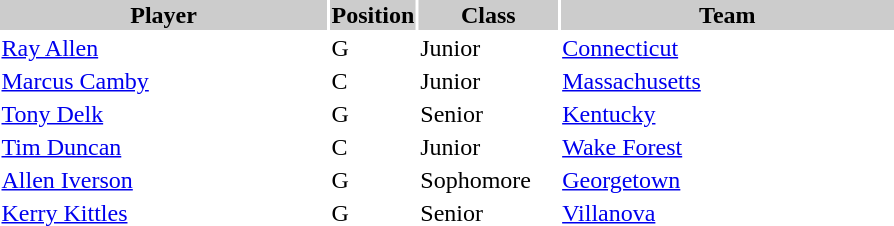<table style="width:600px" "border:'1' 'solid' 'gray'">
<tr>
<th bgcolor="#CCCCCC" style="width:40%">Player</th>
<th bgcolor="#CCCCCC" style="width:4%">Position</th>
<th bgcolor="#CCCCCC" style="width:16%">Class</th>
<th bgcolor="#CCCCCC" style="width:40%">Team</th>
</tr>
<tr>
<td><a href='#'>Ray Allen</a></td>
<td>G</td>
<td>Junior</td>
<td><a href='#'>Connecticut</a></td>
</tr>
<tr>
<td><a href='#'>Marcus Camby</a></td>
<td>C</td>
<td>Junior</td>
<td><a href='#'>Massachusetts</a></td>
</tr>
<tr>
<td><a href='#'>Tony Delk</a></td>
<td>G</td>
<td>Senior</td>
<td><a href='#'>Kentucky</a></td>
</tr>
<tr>
<td><a href='#'>Tim Duncan</a></td>
<td>C</td>
<td>Junior</td>
<td><a href='#'>Wake Forest</a></td>
</tr>
<tr>
<td><a href='#'>Allen Iverson</a></td>
<td>G</td>
<td>Sophomore</td>
<td><a href='#'>Georgetown</a></td>
</tr>
<tr>
<td><a href='#'>Kerry Kittles</a></td>
<td>G</td>
<td>Senior</td>
<td><a href='#'>Villanova</a></td>
</tr>
</table>
